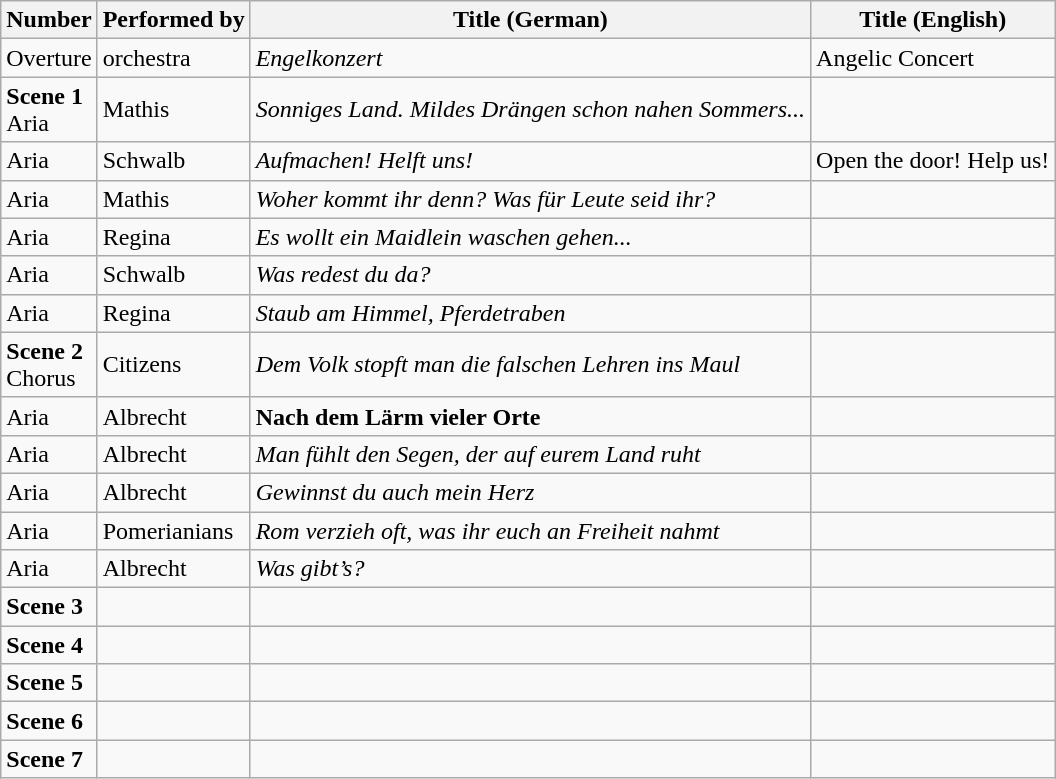<table class="wikitable" border=1>
<tr>
<th>Number</th>
<th>Performed by</th>
<th>Title (German)</th>
<th>Title (English)</th>
</tr>
<tr>
<td>Overture</td>
<td>orchestra</td>
<td><em>Engelkonzert</em></td>
<td>Angelic Concert</td>
</tr>
<tr>
<td><strong>Scene 1</strong> <br> Aria</td>
<td>Mathis</td>
<td><em>Sonniges Land. Mildes Drängen schon nahen Sommers...</em></td>
<td></td>
</tr>
<tr>
<td>Aria</td>
<td>Schwalb</td>
<td><em>Aufmachen! Helft uns!</em></td>
<td>Open the door! Help us!</td>
</tr>
<tr>
<td>Aria</td>
<td>Mathis</td>
<td><em>Woher kommt ihr denn? Was für Leute seid ihr?</em></td>
<td></td>
</tr>
<tr>
<td>Aria</td>
<td>Regina</td>
<td><em>Es wollt ein Maidlein waschen gehen...</em></td>
<td></td>
</tr>
<tr>
<td>Aria</td>
<td>Schwalb</td>
<td><em>Was redest du da?</em></td>
<td></td>
</tr>
<tr>
<td>Aria</td>
<td>Regina</td>
<td><em>Staub am Himmel, Pferdetraben</em></td>
<td></td>
</tr>
<tr>
<td><strong>Scene 2</strong>	<br> Chorus</td>
<td>Citizens</td>
<td><em>Dem Volk stopft man die falschen Lehren ins Maul</em></td>
<td></td>
</tr>
<tr>
<td>Aria</td>
<td>Albrecht</td>
<td><strong>Nach dem Lärm vieler Orte</strong></td>
<td></td>
</tr>
<tr>
<td>Aria</td>
<td>Albrecht</td>
<td><em>Man fühlt den Segen, der auf eurem Land ruht</em></td>
<td></td>
</tr>
<tr>
<td>Aria</td>
<td>Albrecht</td>
<td><em>Gewinnst du auch mein Herz</em></td>
<td></td>
</tr>
<tr>
<td>Aria</td>
<td>Pomerianians</td>
<td><em>Rom verzieh oft, was ihr euch an Freiheit nahmt</em></td>
<td></td>
</tr>
<tr>
<td>Aria</td>
<td>Albrecht</td>
<td><em>Was gibt’s?</em></td>
<td></td>
</tr>
<tr>
<td><strong>Scene 3</strong></td>
<td></td>
<td></td>
<td></td>
</tr>
<tr>
<td><strong>Scene 4</strong></td>
<td></td>
<td></td>
<td></td>
</tr>
<tr>
<td><strong>Scene 5</strong></td>
<td></td>
<td></td>
<td></td>
</tr>
<tr>
<td><strong>Scene 6</strong></td>
<td></td>
<td></td>
<td></td>
</tr>
<tr>
<td><strong>Scene 7</strong></td>
<td></td>
<td></td>
<td></td>
</tr>
</table>
